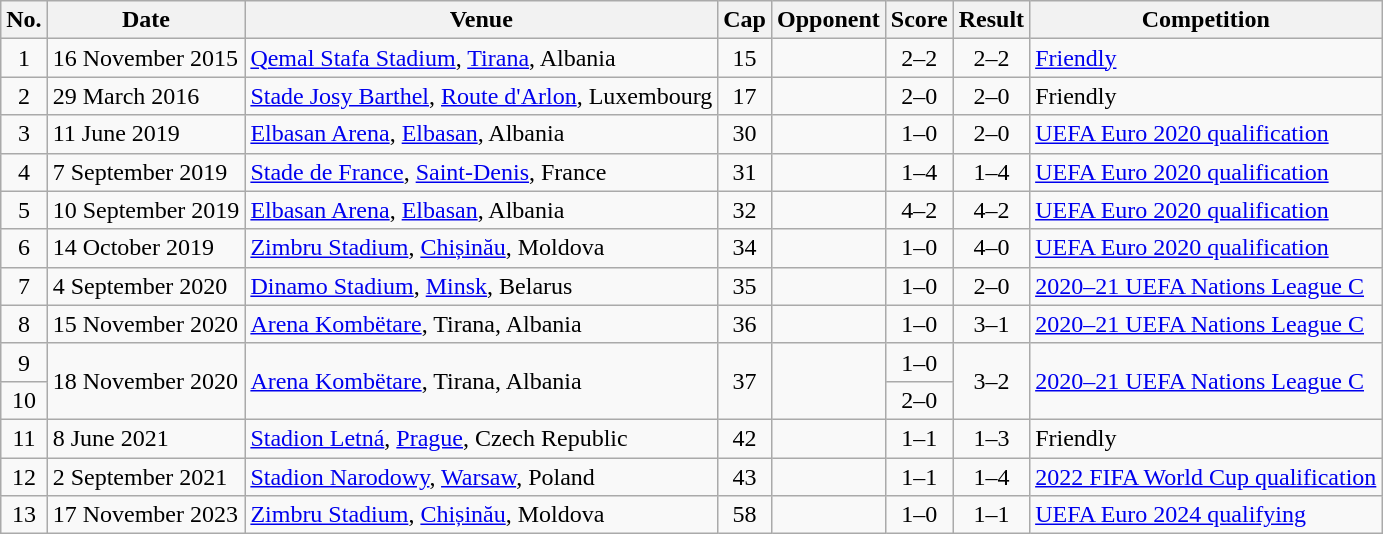<table class="wikitable sortable">
<tr>
<th scope="col">No.</th>
<th scope="col" data-sort-type="date">Date</th>
<th scope="col">Venue</th>
<th scope="col">Cap</th>
<th scope="col">Opponent</th>
<th scope="col">Score</th>
<th scope="col">Result</th>
<th scope="col">Competition</th>
</tr>
<tr>
<td style="text-align:center">1</td>
<td>16 November 2015</td>
<td><a href='#'>Qemal Stafa Stadium</a>, <a href='#'>Tirana</a>, Albania</td>
<td style="text-align:center">15</td>
<td></td>
<td style="text-align:center">2–2</td>
<td style="text-align:center">2–2</td>
<td><a href='#'>Friendly</a></td>
</tr>
<tr>
<td style="text-align:center">2</td>
<td>29 March 2016</td>
<td><a href='#'>Stade Josy Barthel</a>, <a href='#'>Route d'Arlon</a>, Luxembourg</td>
<td style="text-align:center">17</td>
<td></td>
<td style="text-align:center">2–0</td>
<td style="text-align:center">2–0</td>
<td>Friendly</td>
</tr>
<tr>
<td style="text-align:center">3</td>
<td>11 June 2019</td>
<td><a href='#'>Elbasan Arena</a>, <a href='#'>Elbasan</a>, Albania</td>
<td style="text-align:center">30</td>
<td></td>
<td style="text-align:center">1–0</td>
<td style="text-align:center">2–0</td>
<td><a href='#'>UEFA Euro 2020 qualification</a></td>
</tr>
<tr>
<td style="text-align:center">4</td>
<td>7 September 2019</td>
<td><a href='#'>Stade de France</a>, <a href='#'>Saint-Denis</a>, France</td>
<td style="text-align:center">31</td>
<td></td>
<td style="text-align:center">1–4</td>
<td style="text-align:center">1–4</td>
<td><a href='#'>UEFA Euro 2020 qualification</a></td>
</tr>
<tr>
<td style="text-align:center">5</td>
<td>10 September 2019</td>
<td><a href='#'>Elbasan Arena</a>, <a href='#'>Elbasan</a>, Albania</td>
<td style="text-align:center">32</td>
<td></td>
<td style="text-align:center">4–2</td>
<td style="text-align:center">4–2</td>
<td><a href='#'>UEFA Euro 2020 qualification</a></td>
</tr>
<tr>
<td style="text-align:center">6</td>
<td>14 October 2019</td>
<td><a href='#'>Zimbru Stadium</a>, <a href='#'>Chișinău</a>, Moldova</td>
<td style="text-align:center">34</td>
<td></td>
<td style="text-align:center">1–0</td>
<td style="text-align:center">4–0</td>
<td><a href='#'>UEFA Euro 2020 qualification</a></td>
</tr>
<tr>
<td style="text-align:center">7</td>
<td>4 September 2020</td>
<td><a href='#'>Dinamo Stadium</a>, <a href='#'>Minsk</a>, Belarus</td>
<td style="text-align:center">35</td>
<td></td>
<td style="text-align:center">1–0</td>
<td style="text-align:center">2–0</td>
<td><a href='#'>2020–21 UEFA Nations League C</a></td>
</tr>
<tr>
<td style="text-align:center">8</td>
<td>15 November 2020</td>
<td><a href='#'>Arena Kombëtare</a>, Tirana, Albania</td>
<td style="text-align:center">36</td>
<td></td>
<td style="text-align:center">1–0</td>
<td style="text-align:center">3–1</td>
<td><a href='#'>2020–21 UEFA Nations League C</a></td>
</tr>
<tr>
<td style="text-align:center">9</td>
<td rowspan="2">18 November 2020</td>
<td rowspan="2"><a href='#'>Arena Kombëtare</a>, Tirana, Albania</td>
<td align=center rowspan="2">37</td>
<td rowspan="2"></td>
<td style="text-align:center">1–0</td>
<td rowspan="2" align=center>3–2</td>
<td rowspan="2"><a href='#'>2020–21 UEFA Nations League C</a></td>
</tr>
<tr>
<td style="text-align:center">10</td>
<td style="text-align:center">2–0</td>
</tr>
<tr>
<td style="text-align:center">11</td>
<td>8 June 2021</td>
<td><a href='#'>Stadion Letná</a>, <a href='#'>Prague</a>, Czech Republic</td>
<td style="text-align:center">42</td>
<td></td>
<td style="text-align:center">1–1</td>
<td style="text-align:center">1–3</td>
<td>Friendly</td>
</tr>
<tr>
<td style="text-align:center">12</td>
<td>2 September 2021</td>
<td><a href='#'>Stadion Narodowy</a>, <a href='#'>Warsaw</a>, Poland</td>
<td style="text-align:center">43</td>
<td></td>
<td style="text-align:center">1–1</td>
<td style="text-align:center">1–4</td>
<td><a href='#'>2022 FIFA World Cup qualification</a></td>
</tr>
<tr>
<td style="text-align:center">13</td>
<td>17 November 2023</td>
<td><a href='#'>Zimbru Stadium</a>, <a href='#'>Chișinău</a>, Moldova</td>
<td style="text-align:center">58</td>
<td></td>
<td style="text-align:center">1–0</td>
<td style="text-align:center">1–1</td>
<td><a href='#'>UEFA Euro 2024 qualifying</a></td>
</tr>
</table>
